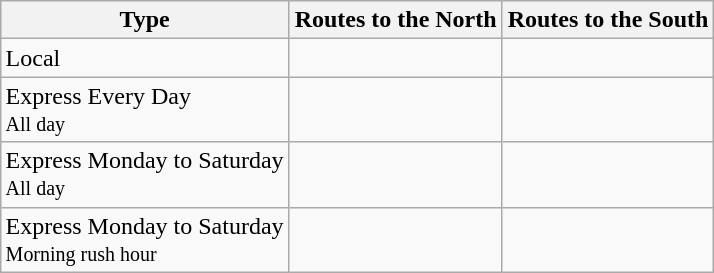<table class="wikitable" style="margin-left: auto; margin-right: auto; border: none;">
<tr>
<th>Type</th>
<th>Routes to the North</th>
<th>Routes to the South</th>
</tr>
<tr>
<td>Local</td>
<td></td>
<td></td>
</tr>
<tr>
<td>Express Every Day <br><small>All day</small></td>
<td> </td>
<td> </td>
</tr>
<tr>
<td>Express Monday to Saturday <br><small>All day</small></td>
<td> </td>
<td> </td>
</tr>
<tr ´>
<td>Express Monday to Saturday <br><small>Morning rush hour</small></td>
<td></td>
<td></td>
</tr>
<tr>
</tr>
</table>
